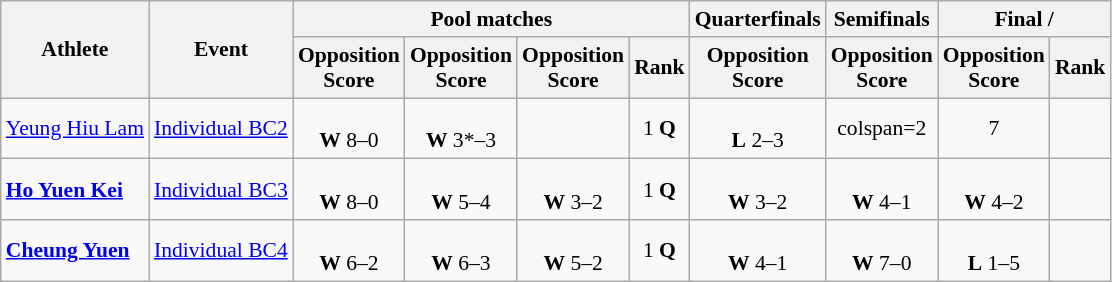<table class=wikitable style="font-size:90%">
<tr>
<th rowspan="2">Athlete</th>
<th rowspan="2">Event</th>
<th colspan="4">Pool matches</th>
<th>Quarterfinals</th>
<th>Semifinals</th>
<th colspan=2>Final / </th>
</tr>
<tr>
<th>Opposition<br>Score</th>
<th>Opposition<br>Score</th>
<th>Opposition<br>Score</th>
<th>Rank</th>
<th>Opposition<br>Score</th>
<th>Opposition<br>Score</th>
<th>Opposition<br>Score</th>
<th>Rank</th>
</tr>
<tr style="text-align:center">
<td style="text-align:left"><a href='#'>Yeung Hiu Lam</a></td>
<td style="text-align:left"><a href='#'>Individual BC2</a></td>
<td><br><strong>W</strong> 8–0</td>
<td><br><strong>W</strong> 3*–3</td>
<td></td>
<td>1 <strong>Q</strong></td>
<td><br><strong>L</strong> 2–3</td>
<td>colspan=2 </td>
<td>7</td>
</tr>
<tr style="text-align:center">
<td style="text-align:left"><strong><a href='#'>Ho Yuen Kei</a></strong></td>
<td style="text-align:left"><a href='#'>Individual BC3</a></td>
<td><br><strong>W</strong> 8–0</td>
<td><br><strong>W</strong> 5–4</td>
<td><br><strong>W</strong> 3–2</td>
<td>1 <strong>Q</strong></td>
<td><br><strong>W</strong> 3–2</td>
<td><br><strong>W</strong> 4–1</td>
<td><br><strong>W</strong> 4–2</td>
<td></td>
</tr>
<tr style="text-align:center">
<td style="text-align:left"><strong><a href='#'>Cheung Yuen</a></strong></td>
<td style="text-align:left"><a href='#'>Individual BC4</a></td>
<td><br><strong>W</strong> 6–2</td>
<td><br><strong>W</strong> 6–3</td>
<td><br><strong>W</strong> 5–2</td>
<td>1 <strong>Q</strong></td>
<td><br><strong>W</strong> 4–1</td>
<td><br><strong>W</strong> 7–0</td>
<td><br><strong>L</strong> 1–5</td>
<td></td>
</tr>
</table>
